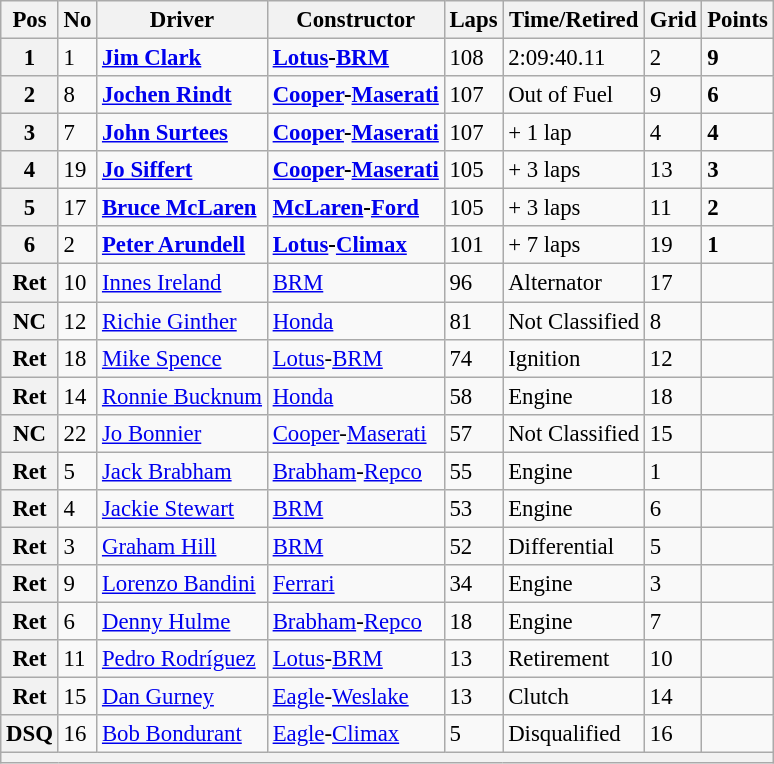<table class="wikitable" style="font-size: 95%">
<tr>
<th>Pos</th>
<th>No</th>
<th>Driver</th>
<th>Constructor</th>
<th>Laps</th>
<th>Time/Retired</th>
<th>Grid</th>
<th>Points</th>
</tr>
<tr>
<th>1</th>
<td>1</td>
<td> <strong><a href='#'>Jim Clark</a></strong></td>
<td><strong><a href='#'>Lotus</a>-<a href='#'>BRM</a></strong></td>
<td>108</td>
<td>2:09:40.11</td>
<td>2</td>
<td><strong>9</strong></td>
</tr>
<tr>
<th>2</th>
<td>8</td>
<td> <strong><a href='#'>Jochen Rindt</a></strong></td>
<td><strong><a href='#'>Cooper</a>-<a href='#'>Maserati</a></strong></td>
<td>107</td>
<td>Out of Fuel</td>
<td>9</td>
<td><strong>6</strong></td>
</tr>
<tr>
<th>3</th>
<td>7</td>
<td> <strong><a href='#'>John Surtees</a></strong></td>
<td><strong><a href='#'>Cooper</a>-<a href='#'>Maserati</a></strong></td>
<td>107</td>
<td>+ 1 lap</td>
<td>4</td>
<td><strong>4</strong></td>
</tr>
<tr>
<th>4</th>
<td>19</td>
<td> <strong><a href='#'>Jo Siffert</a></strong></td>
<td><strong><a href='#'>Cooper</a>-<a href='#'>Maserati</a></strong></td>
<td>105</td>
<td>+ 3 laps</td>
<td>13</td>
<td><strong>3</strong></td>
</tr>
<tr>
<th>5</th>
<td>17</td>
<td> <strong><a href='#'>Bruce McLaren</a></strong></td>
<td><strong><a href='#'>McLaren</a>-<a href='#'>Ford</a></strong></td>
<td>105</td>
<td>+ 3 laps</td>
<td>11</td>
<td><strong>2</strong></td>
</tr>
<tr>
<th>6</th>
<td>2</td>
<td> <strong><a href='#'>Peter Arundell</a></strong></td>
<td><strong><a href='#'>Lotus</a>-<a href='#'>Climax</a></strong></td>
<td>101</td>
<td>+ 7 laps</td>
<td>19</td>
<td><strong>1</strong></td>
</tr>
<tr>
<th>Ret</th>
<td>10</td>
<td> <a href='#'>Innes Ireland</a></td>
<td><a href='#'>BRM</a></td>
<td>96</td>
<td>Alternator</td>
<td>17</td>
<td></td>
</tr>
<tr>
<th>NC</th>
<td>12</td>
<td> <a href='#'>Richie Ginther</a></td>
<td><a href='#'>Honda</a></td>
<td>81</td>
<td>Not Classified</td>
<td>8</td>
<td></td>
</tr>
<tr>
<th>Ret</th>
<td>18</td>
<td> <a href='#'>Mike Spence</a></td>
<td><a href='#'>Lotus</a>-<a href='#'>BRM</a></td>
<td>74</td>
<td>Ignition</td>
<td>12</td>
<td></td>
</tr>
<tr>
<th>Ret</th>
<td>14</td>
<td> <a href='#'>Ronnie Bucknum</a></td>
<td><a href='#'>Honda</a></td>
<td>58</td>
<td>Engine</td>
<td>18</td>
<td></td>
</tr>
<tr>
<th>NC</th>
<td>22</td>
<td> <a href='#'>Jo Bonnier</a></td>
<td><a href='#'>Cooper</a>-<a href='#'>Maserati</a></td>
<td>57</td>
<td>Not Classified</td>
<td>15</td>
<td></td>
</tr>
<tr>
<th>Ret</th>
<td>5</td>
<td> <a href='#'>Jack Brabham</a></td>
<td><a href='#'>Brabham</a>-<a href='#'>Repco</a></td>
<td>55</td>
<td>Engine</td>
<td>1</td>
<td></td>
</tr>
<tr>
<th>Ret</th>
<td>4</td>
<td> <a href='#'>Jackie Stewart</a></td>
<td><a href='#'>BRM</a></td>
<td>53</td>
<td>Engine</td>
<td>6</td>
<td></td>
</tr>
<tr>
<th>Ret</th>
<td>3</td>
<td> <a href='#'>Graham Hill</a></td>
<td><a href='#'>BRM</a></td>
<td>52</td>
<td>Differential</td>
<td>5</td>
<td></td>
</tr>
<tr>
<th>Ret</th>
<td>9</td>
<td> <a href='#'>Lorenzo Bandini</a></td>
<td><a href='#'>Ferrari</a></td>
<td>34</td>
<td>Engine</td>
<td>3</td>
<td></td>
</tr>
<tr>
<th>Ret</th>
<td>6</td>
<td> <a href='#'>Denny Hulme</a></td>
<td><a href='#'>Brabham</a>-<a href='#'>Repco</a></td>
<td>18</td>
<td>Engine</td>
<td>7</td>
<td></td>
</tr>
<tr>
<th>Ret</th>
<td>11</td>
<td> <a href='#'>Pedro Rodríguez</a></td>
<td><a href='#'>Lotus</a>-<a href='#'>BRM</a></td>
<td>13</td>
<td>Retirement</td>
<td>10</td>
<td></td>
</tr>
<tr>
<th>Ret</th>
<td>15</td>
<td> <a href='#'>Dan Gurney</a></td>
<td><a href='#'>Eagle</a>-<a href='#'>Weslake</a></td>
<td>13</td>
<td>Clutch</td>
<td>14</td>
<td></td>
</tr>
<tr>
<th>DSQ</th>
<td>16</td>
<td> <a href='#'>Bob Bondurant</a></td>
<td><a href='#'>Eagle</a>-<a href='#'>Climax</a></td>
<td>5</td>
<td>Disqualified</td>
<td>16</td>
<td></td>
</tr>
<tr>
<th colspan="8"></th>
</tr>
</table>
